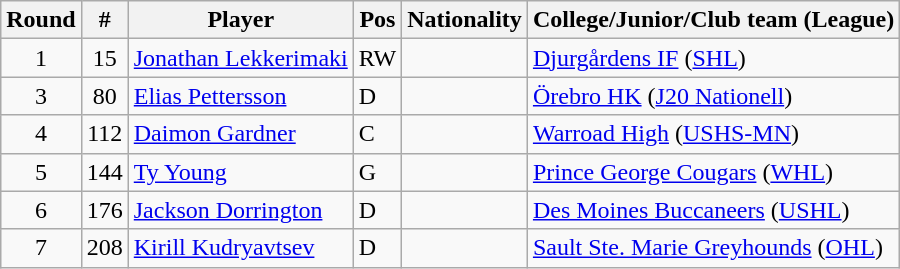<table class="wikitable">
<tr>
<th>Round</th>
<th>#</th>
<th>Player</th>
<th>Pos</th>
<th>Nationality</th>
<th>College/Junior/Club team (League)</th>
</tr>
<tr>
<td style="text-align:center;">1</td>
<td style="text-align:center;">15</td>
<td><a href='#'>Jonathan Lekkerimaki</a></td>
<td>RW</td>
<td></td>
<td><a href='#'>Djurgårdens IF</a> (<a href='#'>SHL</a>)</td>
</tr>
<tr>
<td style="text-align:center;">3</td>
<td style="text-align:center;">80</td>
<td><a href='#'>Elias Pettersson</a></td>
<td>D</td>
<td></td>
<td><a href='#'>Örebro HK</a> (<a href='#'>J20 Nationell</a>)</td>
</tr>
<tr>
<td style="text-align:center;">4</td>
<td style="text-align:center;">112</td>
<td><a href='#'>Daimon Gardner</a></td>
<td>C</td>
<td></td>
<td><a href='#'>Warroad High</a> (<a href='#'>USHS-MN</a>)</td>
</tr>
<tr>
<td style="text-align:center;">5</td>
<td style="text-align:center;">144</td>
<td><a href='#'>Ty Young</a></td>
<td>G</td>
<td></td>
<td><a href='#'>Prince George Cougars</a> (<a href='#'>WHL</a>)</td>
</tr>
<tr>
<td style="text-align:center;">6</td>
<td style="text-align:center;">176</td>
<td><a href='#'>Jackson Dorrington</a></td>
<td>D</td>
<td></td>
<td><a href='#'>Des Moines Buccaneers</a> (<a href='#'>USHL</a>)</td>
</tr>
<tr>
<td style="text-align:center;">7</td>
<td style="text-align:center;">208</td>
<td><a href='#'>Kirill Kudryavtsev</a></td>
<td>D</td>
<td></td>
<td><a href='#'>Sault Ste. Marie Greyhounds</a> (<a href='#'>OHL</a>)</td>
</tr>
</table>
